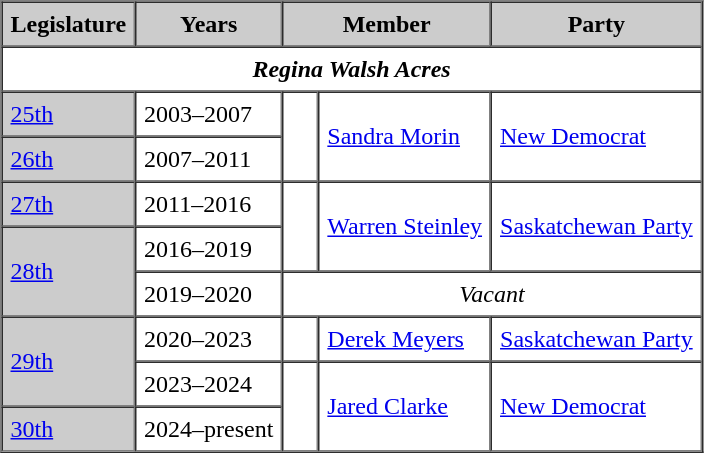<table border=1 cellpadding=5 cellspacing=0>
<tr bgcolor="CCCCCC">
<th>Legislature</th>
<th>Years</th>
<th colspan="2">Member</th>
<th>Party</th>
</tr>
<tr>
<td colspan="5" align="center"><strong><em>Regina Walsh Acres</em></strong></td>
</tr>
<tr>
<td bgcolor="CCCCCC"><a href='#'>25th</a></td>
<td>2003–2007</td>
<td rowspan="2" >   </td>
<td rowspan="2"><a href='#'>Sandra Morin</a></td>
<td rowspan="2"><a href='#'>New Democrat</a></td>
</tr>
<tr>
<td bgcolor="CCCCCC"><a href='#'>26th</a></td>
<td>2007–2011</td>
</tr>
<tr>
<td bgcolor="CCCCCC"><a href='#'>27th</a></td>
<td>2011–2016</td>
<td rowspan="2" >   </td>
<td rowspan="2"><a href='#'>Warren Steinley</a></td>
<td rowspan="2"><a href='#'>Saskatchewan Party</a></td>
</tr>
<tr>
<td bgcolor="CCCCCC" rowspan="2"><a href='#'>28th</a></td>
<td>2016–2019</td>
</tr>
<tr>
<td>2019–2020</td>
<td colspan="3" align="center"><em>Vacant</em></td>
</tr>
<tr>
<td bgcolor="CCCCCC" rowspan="2"><a href='#'>29th</a></td>
<td>2020–2023</td>
<td>   </td>
<td><a href='#'>Derek Meyers</a></td>
<td><a href='#'>Saskatchewan Party</a></td>
</tr>
<tr>
<td>2023–2024</td>
<td rowspan="2" >   </td>
<td rowspan="2"><a href='#'>Jared Clarke</a></td>
<td rowspan="2"><a href='#'>New Democrat</a></td>
</tr>
<tr>
<td bgcolor="CCCCCC"><a href='#'>30th</a></td>
<td>2024–present</td>
</tr>
</table>
